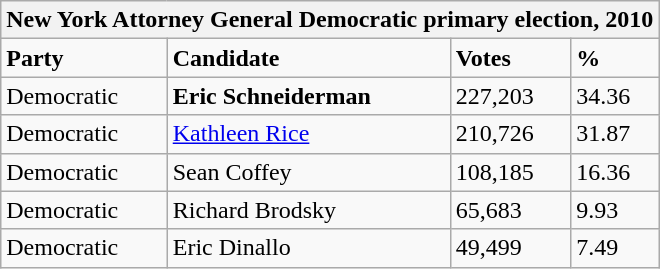<table class="wikitable">
<tr>
<th colspan="4">New York Attorney General Democratic primary election, 2010</th>
</tr>
<tr>
<td><strong>Party</strong></td>
<td><strong>Candidate</strong></td>
<td><strong>Votes</strong></td>
<td><strong>%</strong></td>
</tr>
<tr>
<td>Democratic</td>
<td><strong>Eric Schneiderman</strong></td>
<td>227,203</td>
<td>34.36</td>
</tr>
<tr>
<td>Democratic</td>
<td><a href='#'>Kathleen Rice</a></td>
<td>210,726</td>
<td>31.87</td>
</tr>
<tr>
<td>Democratic</td>
<td>Sean Coffey</td>
<td>108,185</td>
<td>16.36</td>
</tr>
<tr>
<td>Democratic</td>
<td>Richard Brodsky</td>
<td>65,683</td>
<td>9.93</td>
</tr>
<tr>
<td>Democratic</td>
<td>Eric Dinallo</td>
<td>49,499</td>
<td>7.49</td>
</tr>
</table>
